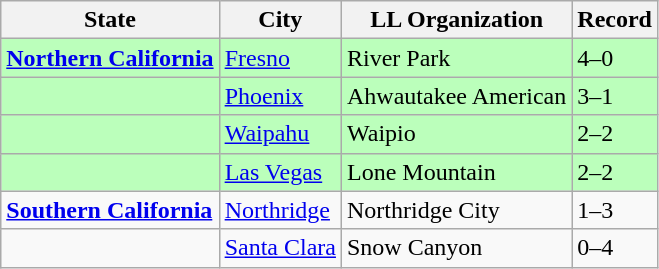<table class="wikitable">
<tr>
<th>State</th>
<th>City</th>
<th>LL Organization</th>
<th>Record</th>
</tr>
<tr style="background:#bfb;">
<td><strong> <a href='#'>Northern California</a></strong></td>
<td><a href='#'>Fresno</a></td>
<td>River Park</td>
<td>4–0</td>
</tr>
<tr style="background:#bfb;">
<td><strong></strong></td>
<td><a href='#'>Phoenix</a></td>
<td>Ahwautakee American</td>
<td>3–1</td>
</tr>
<tr style="background:#bfb;">
<td><strong></strong></td>
<td><a href='#'>Waipahu</a></td>
<td>Waipio</td>
<td>2–2</td>
</tr>
<tr style="background:#bfb;">
<td><strong></strong></td>
<td><a href='#'>Las Vegas</a></td>
<td>Lone Mountain</td>
<td>2–2</td>
</tr>
<tr>
<td><strong> <a href='#'>Southern California</a></strong></td>
<td><a href='#'>Northridge</a></td>
<td>Northridge City</td>
<td>1–3</td>
</tr>
<tr>
<td><strong></strong></td>
<td><a href='#'>Santa Clara</a></td>
<td>Snow Canyon</td>
<td>0–4</td>
</tr>
</table>
